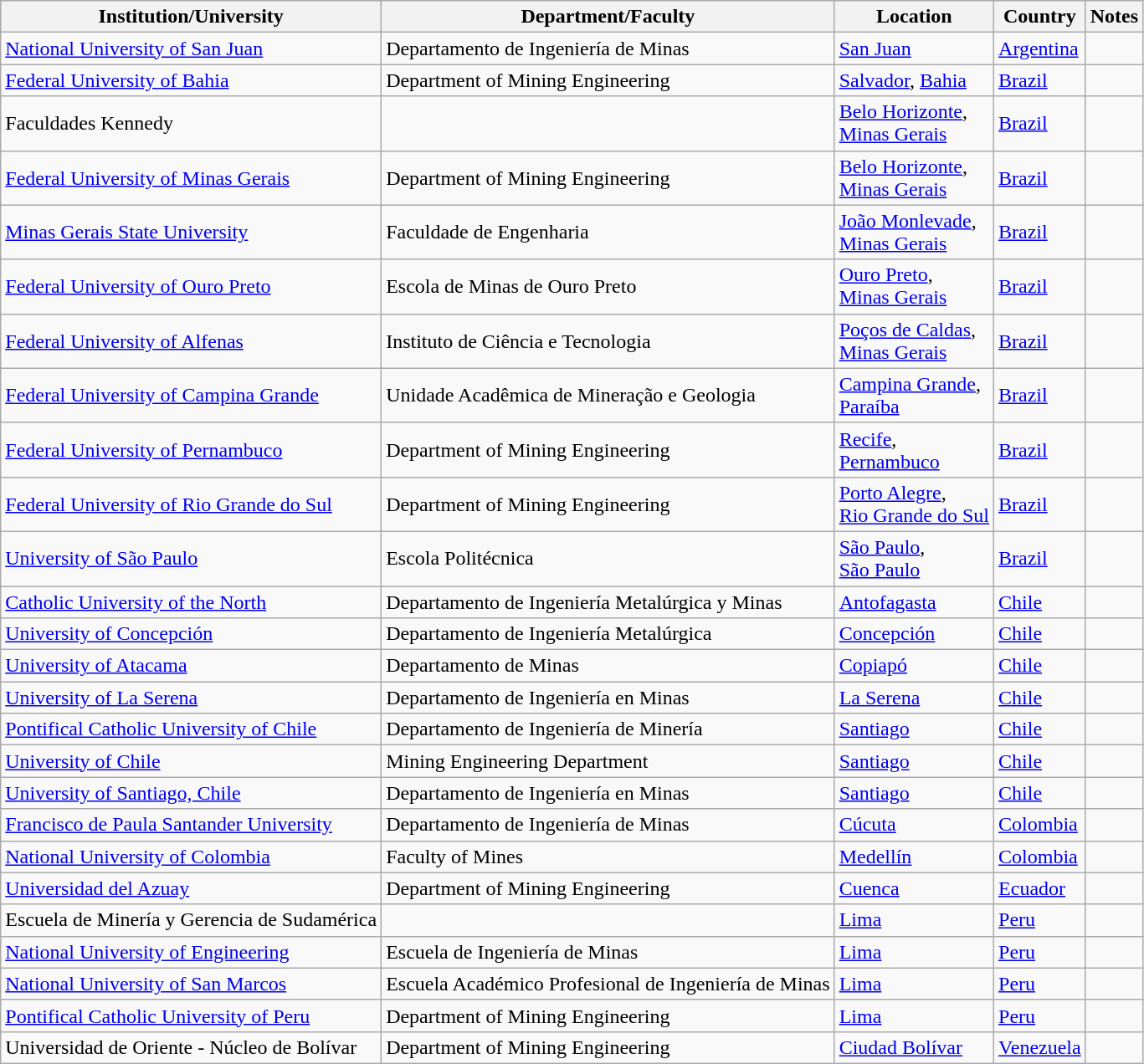<table class="wikitable sortable">
<tr>
<th>Institution/University</th>
<th>Department/Faculty</th>
<th>Location</th>
<th>Country</th>
<th>Notes</th>
</tr>
<tr>
<td><a href='#'>National University of San Juan</a></td>
<td>Departamento de Ingeniería de Minas</td>
<td><a href='#'>San Juan</a></td>
<td><a href='#'>Argentina</a></td>
<td></td>
</tr>
<tr>
<td><a href='#'>Federal University of Bahia</a></td>
<td>Department of Mining Engineering</td>
<td><a href='#'>Salvador</a>, <a href='#'>Bahia</a></td>
<td><a href='#'>Brazil</a></td>
<td></td>
</tr>
<tr>
<td>Faculdades Kennedy</td>
<td></td>
<td><a href='#'>Belo Horizonte</a>,<br><a href='#'>Minas Gerais</a></td>
<td><a href='#'>Brazil</a></td>
<td></td>
</tr>
<tr>
<td><a href='#'>Federal University of Minas Gerais</a></td>
<td>Department of Mining Engineering</td>
<td><a href='#'>Belo Horizonte</a>,<br><a href='#'>Minas Gerais</a></td>
<td><a href='#'>Brazil</a></td>
<td></td>
</tr>
<tr>
<td><a href='#'>Minas Gerais State University</a></td>
<td>Faculdade de Engenharia</td>
<td><a href='#'>João Monlevade</a>,<br><a href='#'>Minas Gerais</a></td>
<td><a href='#'>Brazil</a></td>
<td></td>
</tr>
<tr>
<td><a href='#'>Federal University of Ouro Preto</a></td>
<td>Escola de Minas de Ouro Preto</td>
<td><a href='#'>Ouro Preto</a>,<br><a href='#'>Minas Gerais</a></td>
<td><a href='#'>Brazil</a></td>
<td></td>
</tr>
<tr>
<td><a href='#'>Federal University of Alfenas</a></td>
<td>Instituto de Ciência e Tecnologia</td>
<td><a href='#'>Poços de Caldas</a>,<br><a href='#'>Minas Gerais</a></td>
<td><a href='#'>Brazil</a></td>
<td></td>
</tr>
<tr>
<td><a href='#'>Federal University of Campina Grande</a></td>
<td>Unidade Acadêmica de Mineração e Geologia</td>
<td><a href='#'>Campina Grande</a>,<br><a href='#'>Paraíba</a></td>
<td><a href='#'>Brazil</a></td>
<td></td>
</tr>
<tr>
<td><a href='#'>Federal University of Pernambuco</a></td>
<td>Department of Mining Engineering</td>
<td><a href='#'>Recife</a>,<br><a href='#'>Pernambuco</a></td>
<td><a href='#'>Brazil</a></td>
<td></td>
</tr>
<tr>
<td><a href='#'>Federal University of Rio Grande do Sul</a></td>
<td>Department of Mining Engineering</td>
<td><a href='#'>Porto Alegre</a>,<br><a href='#'>Rio Grande do Sul</a></td>
<td><a href='#'>Brazil</a></td>
<td></td>
</tr>
<tr>
<td><a href='#'>University of São Paulo</a></td>
<td>Escola Politécnica</td>
<td><a href='#'>São Paulo</a>,<br><a href='#'>São Paulo</a></td>
<td><a href='#'>Brazil</a></td>
<td></td>
</tr>
<tr>
<td><a href='#'>Catholic University of the North</a></td>
<td>Departamento de Ingeniería Metalúrgica y Minas</td>
<td><a href='#'>Antofagasta</a></td>
<td><a href='#'>Chile</a></td>
<td></td>
</tr>
<tr>
<td><a href='#'>University of Concepción</a></td>
<td>Departamento de Ingeniería Metalúrgica</td>
<td><a href='#'>Concepción</a></td>
<td><a href='#'>Chile</a></td>
<td></td>
</tr>
<tr>
<td><a href='#'>University of Atacama</a></td>
<td>Departamento de Minas</td>
<td><a href='#'>Copiapó</a></td>
<td><a href='#'>Chile</a></td>
<td></td>
</tr>
<tr>
<td><a href='#'>University of La Serena</a></td>
<td>Departamento de Ingeniería en Minas</td>
<td><a href='#'>La Serena</a></td>
<td><a href='#'>Chile</a></td>
<td></td>
</tr>
<tr>
<td><a href='#'>Pontifical Catholic University of Chile</a></td>
<td>Departamento de Ingeniería de Minería</td>
<td><a href='#'>Santiago</a></td>
<td><a href='#'>Chile</a></td>
<td></td>
</tr>
<tr>
<td><a href='#'>University of Chile</a></td>
<td>Mining Engineering Department</td>
<td><a href='#'>Santiago</a></td>
<td><a href='#'>Chile</a></td>
<td></td>
</tr>
<tr>
<td><a href='#'>University of Santiago, Chile</a></td>
<td>Departamento de Ingeniería en Minas</td>
<td><a href='#'>Santiago</a></td>
<td><a href='#'>Chile</a></td>
<td></td>
</tr>
<tr>
<td><a href='#'>Francisco de Paula Santander University</a></td>
<td>Departamento de Ingeniería de Minas</td>
<td><a href='#'>Cúcuta</a></td>
<td><a href='#'>Colombia</a></td>
<td></td>
</tr>
<tr>
<td><a href='#'>National University of Colombia</a></td>
<td>Faculty of Mines</td>
<td><a href='#'>Medellín</a></td>
<td><a href='#'>Colombia</a></td>
<td></td>
</tr>
<tr>
<td><a href='#'>Universidad del Azuay</a></td>
<td>Department of Mining Engineering</td>
<td><a href='#'>Cuenca</a></td>
<td><a href='#'>Ecuador</a></td>
<td></td>
</tr>
<tr>
<td>Escuela de Minería y Gerencia de Sudamérica</td>
<td></td>
<td><a href='#'>Lima</a></td>
<td><a href='#'>Peru</a></td>
<td></td>
</tr>
<tr>
<td><a href='#'>National University of Engineering</a></td>
<td>Escuela de Ingeniería de Minas</td>
<td><a href='#'>Lima</a></td>
<td><a href='#'>Peru</a></td>
<td></td>
</tr>
<tr>
<td><a href='#'>National University of San Marcos</a></td>
<td>Escuela Académico Profesional de Ingeniería de Minas</td>
<td><a href='#'>Lima</a></td>
<td><a href='#'>Peru</a></td>
<td></td>
</tr>
<tr>
<td><a href='#'>Pontifical Catholic University of Peru</a></td>
<td>Department of Mining Engineering</td>
<td><a href='#'>Lima</a></td>
<td><a href='#'>Peru</a></td>
<td></td>
</tr>
<tr>
<td>Universidad de Oriente - Núcleo de Bolívar</td>
<td>Department of Mining Engineering</td>
<td><a href='#'>Ciudad Bolívar</a></td>
<td><a href='#'>Venezuela</a></td>
<td></td>
</tr>
</table>
